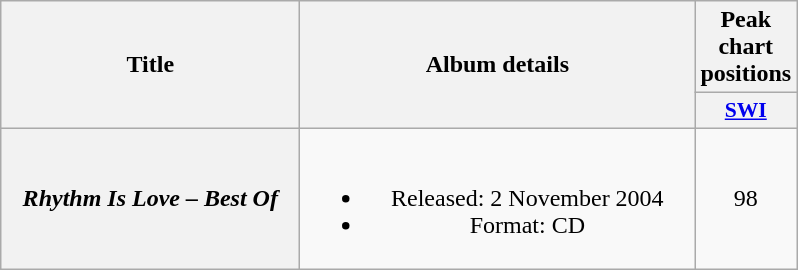<table class="wikitable plainrowheaders" style="text-align:center;" border="1">
<tr>
<th scope="col" rowspan="2" style="width:12em;">Title</th>
<th scope="col" rowspan="2" style="width:16em;">Album details</th>
<th scope="col" colspan="1">Peak chart positions</th>
</tr>
<tr>
<th scope="col" style="width:3em;font-size:90%;"><a href='#'>SWI</a><br></th>
</tr>
<tr>
<th scope="row"><em>Rhythm Is Love – Best Of</em></th>
<td><br><ul><li>Released: 2 November 2004</li><li>Format: CD</li></ul></td>
<td>98</td>
</tr>
</table>
